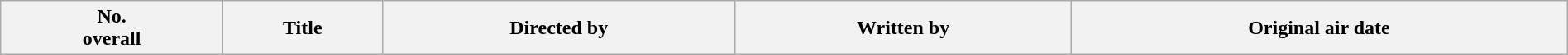<table class="wikitable plainrowheaders" style="width:100%; background:#fff;">
<tr>
<th style="background:#;">No.<br>overall</th>
<th style="background:#;">Title</th>
<th style="background:#;">Directed by</th>
<th style="background:#;">Written by</th>
<th style="background:#;">Original air date<br>


































</th>
</tr>
</table>
